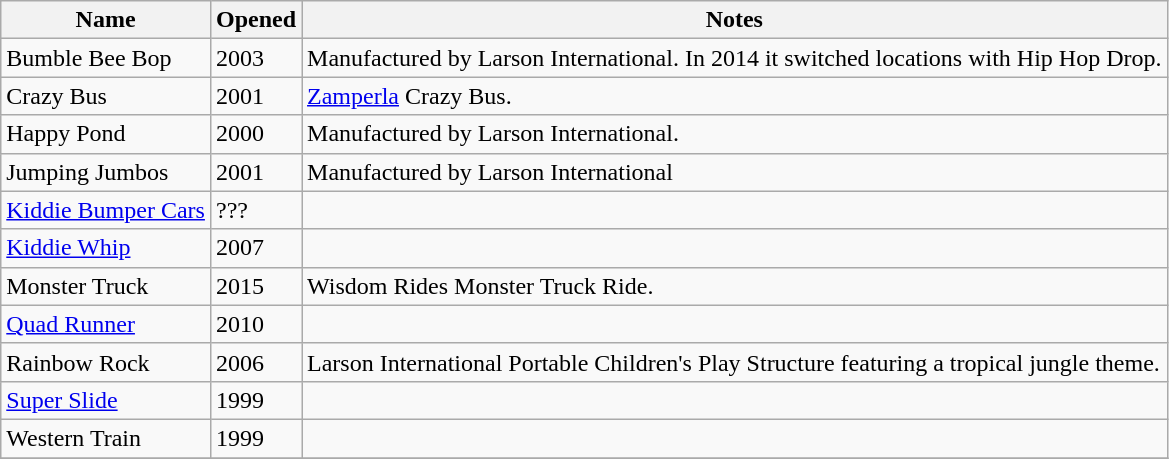<table class="wikitable">
<tr>
<th>Name</th>
<th>Opened</th>
<th>Notes</th>
</tr>
<tr>
<td>Bumble Bee Bop</td>
<td>2003</td>
<td>Manufactured by Larson International. In 2014 it switched locations with Hip Hop Drop.</td>
</tr>
<tr>
<td>Crazy Bus</td>
<td>2001</td>
<td><a href='#'>Zamperla</a> Crazy Bus.</td>
</tr>
<tr>
<td>Happy Pond</td>
<td>2000</td>
<td>Manufactured by Larson International.</td>
</tr>
<tr>
<td>Jumping Jumbos</td>
<td>2001</td>
<td>Manufactured by Larson International</td>
</tr>
<tr>
<td><a href='#'>Kiddie Bumper Cars</a></td>
<td>???</td>
<td></td>
</tr>
<tr>
<td><a href='#'>Kiddie Whip</a></td>
<td>2007</td>
<td></td>
</tr>
<tr>
<td>Monster Truck</td>
<td>2015</td>
<td>Wisdom Rides Monster Truck Ride.</td>
</tr>
<tr>
<td><a href='#'>Quad Runner</a></td>
<td>2010</td>
<td></td>
</tr>
<tr>
<td>Rainbow Rock</td>
<td>2006</td>
<td>Larson International Portable Children's Play Structure featuring a tropical jungle theme.</td>
</tr>
<tr>
<td><a href='#'>Super Slide</a></td>
<td>1999</td>
<td></td>
</tr>
<tr>
<td>Western Train</td>
<td>1999</td>
<td></td>
</tr>
<tr>
</tr>
</table>
